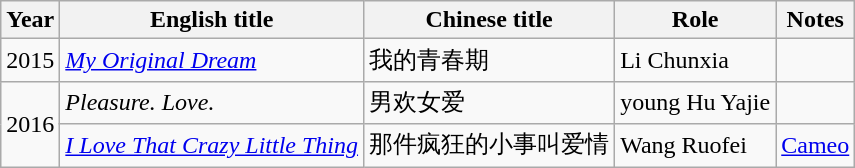<table class="wikitable sortable">
<tr>
<th>Year</th>
<th>English title</th>
<th>Chinese title</th>
<th>Role</th>
<th>Notes</th>
</tr>
<tr>
<td>2015</td>
<td><em><a href='#'>My Original Dream</a></em></td>
<td>我的青春期</td>
<td>Li Chunxia</td>
<td></td>
</tr>
<tr>
<td rowspan=2>2016</td>
<td><em>Pleasure. Love.</em></td>
<td>男欢女爱</td>
<td>young Hu Yajie</td>
<td></td>
</tr>
<tr>
<td><em><a href='#'>I Love That Crazy Little Thing</a></em></td>
<td>那件疯狂的小事叫爱情</td>
<td>Wang Ruofei</td>
<td><a href='#'>Cameo</a></td>
</tr>
</table>
